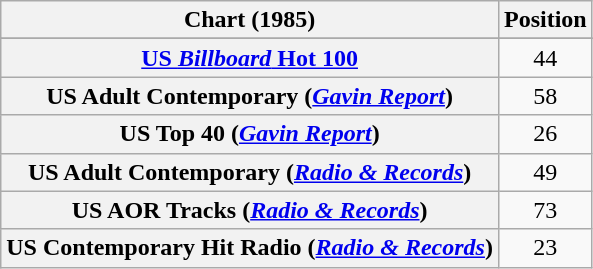<table class="wikitable sortable plainrowheaders" style="text-align:center">
<tr>
<th scope="col">Chart (1985)</th>
<th scope="col">Position</th>
</tr>
<tr>
</tr>
<tr>
<th scope="row"><a href='#'>US <em>Billboard</em> Hot 100</a></th>
<td>44</td>
</tr>
<tr>
<th scope="row">US Adult Contemporary (<em><a href='#'>Gavin Report</a></em>)</th>
<td>58</td>
</tr>
<tr>
<th scope="row">US Top 40 (<em><a href='#'>Gavin Report</a></em>)</th>
<td>26</td>
</tr>
<tr>
<th scope="row">US Adult Contemporary (<em><a href='#'>Radio & Records</a></em>)</th>
<td>49</td>
</tr>
<tr>
<th scope="row">US AOR Tracks (<em><a href='#'>Radio & Records</a></em>)</th>
<td>73</td>
</tr>
<tr>
<th scope="row">US Contemporary Hit Radio (<em><a href='#'>Radio & Records</a></em>)</th>
<td>23</td>
</tr>
</table>
